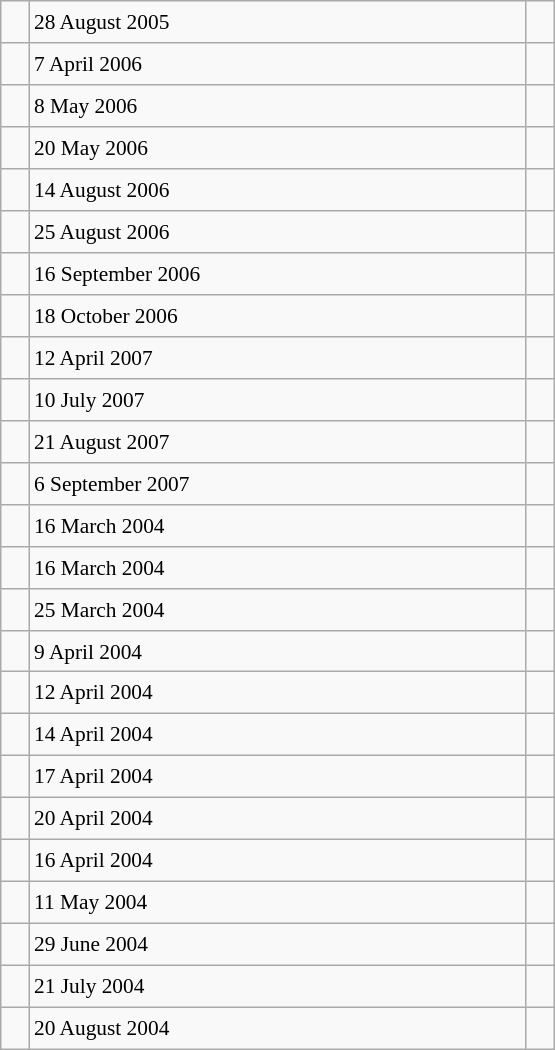<table class="wikitable" style="font-size: 89%; float: left; width: 26em; margin-right: 1em; height: 700px">
<tr>
<td></td>
<td>28 August 2005</td>
<td></td>
</tr>
<tr>
<td></td>
<td>7 April 2006</td>
<td></td>
</tr>
<tr>
<td></td>
<td>8 May 2006</td>
<td></td>
</tr>
<tr>
<td></td>
<td>20 May 2006</td>
<td></td>
</tr>
<tr>
<td></td>
<td>14 August 2006</td>
<td></td>
</tr>
<tr>
<td></td>
<td>25 August 2006</td>
<td></td>
</tr>
<tr>
<td></td>
<td>16 September 2006</td>
<td></td>
</tr>
<tr>
<td></td>
<td>18 October 2006</td>
<td></td>
</tr>
<tr>
<td></td>
<td>12 April 2007</td>
<td></td>
</tr>
<tr>
<td></td>
<td>10 July 2007</td>
<td></td>
</tr>
<tr>
<td></td>
<td>21 August 2007</td>
<td></td>
</tr>
<tr>
<td></td>
<td>6 September 2007</td>
<td></td>
</tr>
<tr>
<td></td>
<td>16 March 2004</td>
<td></td>
</tr>
<tr>
<td></td>
<td>16 March 2004</td>
<td></td>
</tr>
<tr>
<td></td>
<td>25 March 2004</td>
<td></td>
</tr>
<tr>
<td></td>
<td>9 April 2004</td>
<td></td>
</tr>
<tr>
<td></td>
<td>12 April 2004</td>
<td></td>
</tr>
<tr>
<td></td>
<td>14 April 2004</td>
<td></td>
</tr>
<tr>
<td></td>
<td>17 April 2004</td>
<td></td>
</tr>
<tr>
<td></td>
<td>20 April 2004</td>
<td></td>
</tr>
<tr>
<td></td>
<td>16 April 2004</td>
<td></td>
</tr>
<tr>
<td></td>
<td>11 May 2004</td>
<td></td>
</tr>
<tr>
<td></td>
<td>29 June 2004</td>
<td></td>
</tr>
<tr>
<td></td>
<td>21 July 2004</td>
<td></td>
</tr>
<tr>
<td></td>
<td>20 August 2004</td>
<td></td>
</tr>
</table>
